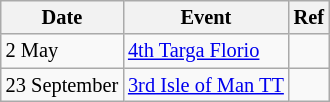<table class="wikitable" style="font-size: 85%">
<tr>
<th>Date</th>
<th>Event</th>
<th>Ref</th>
</tr>
<tr>
<td>2 May</td>
<td><a href='#'>4th Targa Florio</a></td>
<td></td>
</tr>
<tr>
<td>23 September</td>
<td><a href='#'>3rd Isle of Man TT</a></td>
<td></td>
</tr>
</table>
